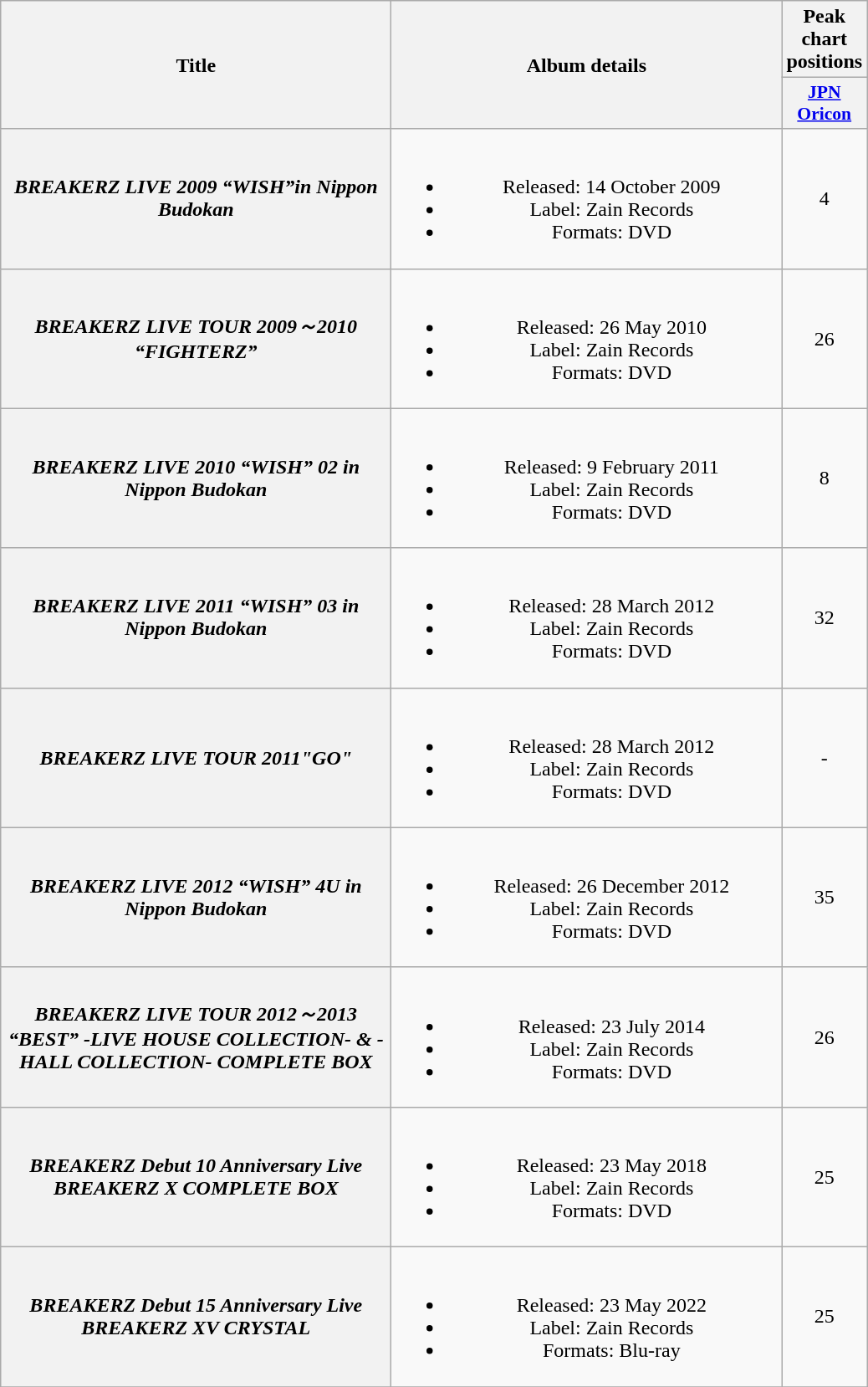<table class="wikitable plainrowheaders" style="text-align:center;">
<tr>
<th scope="col" rowspan="2" style="width:19em;">Title</th>
<th scope="col" rowspan="2" style="width:19em;">Album details</th>
<th scope="col" colspan="1">Peak<br>chart<br>positions</th>
</tr>
<tr>
<th scope="col" style="width:2.9em;font-size:90%;"><a href='#'>JPN<br>Oricon</a><br></th>
</tr>
<tr>
<th scope="row"><em>BREAKERZ LIVE 2009 “WISH”in Nippon Budokan</em></th>
<td><br><ul><li>Released: 14 October 2009</li><li>Label: Zain Records</li><li>Formats: DVD</li></ul></td>
<td>4</td>
</tr>
<tr>
<th scope="row"><em>BREAKERZ LIVE TOUR 2009～2010 “FIGHTERZ”</em></th>
<td><br><ul><li>Released: 26 May 2010</li><li>Label: Zain Records</li><li>Formats: DVD</li></ul></td>
<td>26</td>
</tr>
<tr>
<th scope="row"><em>BREAKERZ LIVE 2010 “WISH” 02 in Nippon Budokan</em></th>
<td><br><ul><li>Released: 9 February 2011</li><li>Label: Zain Records</li><li>Formats: DVD</li></ul></td>
<td>8</td>
</tr>
<tr>
<th scope="row"><em>BREAKERZ LIVE 2011 “WISH” 03 in Nippon Budokan</em></th>
<td><br><ul><li>Released: 28 March 2012</li><li>Label: Zain Records</li><li>Formats: DVD</li></ul></td>
<td>32</td>
</tr>
<tr>
<th scope="row"><em>BREAKERZ LIVE TOUR 2011"GO"</em></th>
<td><br><ul><li>Released: 28 March 2012</li><li>Label: Zain Records</li><li>Formats: DVD</li></ul></td>
<td>-</td>
</tr>
<tr>
<th scope="row"><em>BREAKERZ LIVE 2012 “WISH” 4U in Nippon Budokan</em></th>
<td><br><ul><li>Released: 26 December 2012</li><li>Label: Zain Records</li><li>Formats: DVD</li></ul></td>
<td>35</td>
</tr>
<tr>
<th scope="row"><em>BREAKERZ LIVE TOUR 2012～2013 “BEST” -LIVE HOUSE COLLECTION- & -HALL COLLECTION- COMPLETE BOX</em></th>
<td><br><ul><li>Released: 23 July 2014</li><li>Label: Zain Records</li><li>Formats: DVD</li></ul></td>
<td>26</td>
</tr>
<tr>
<th scope="row"><em>BREAKERZ Debut 10 Anniversary Live BREAKERZ X COMPLETE BOX</em></th>
<td><br><ul><li>Released: 23 May 2018</li><li>Label: Zain Records</li><li>Formats: DVD</li></ul></td>
<td>25</td>
</tr>
<tr>
<th scope="row"><em>BREAKERZ Debut 15 Anniversary Live BREAKERZ XV CRYSTAL </em></th>
<td><br><ul><li>Released: 23 May 2022</li><li>Label: Zain Records</li><li>Formats: Blu-ray</li></ul></td>
<td>25</td>
</tr>
<tr>
</tr>
</table>
